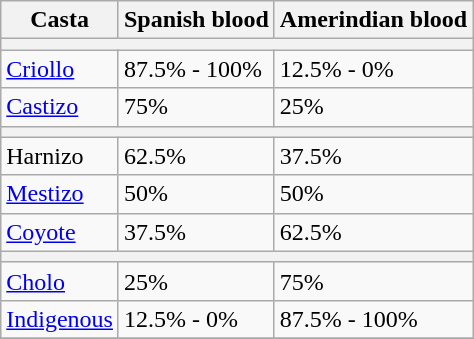<table class="wikitable" style="float: center;">
<tr>
<th>Casta</th>
<th>Spanish blood</th>
<th>Amerindian blood</th>
</tr>
<tr>
<th colspan="8"></th>
</tr>
<tr>
<td><a href='#'>Criollo</a></td>
<td>87.5% - 100%</td>
<td>12.5% - 0%</td>
</tr>
<tr>
<td><a href='#'>Castizo</a></td>
<td>75%</td>
<td>25%</td>
</tr>
<tr>
<th colspan="8"></th>
</tr>
<tr>
<td>Harnizo</td>
<td>62.5%</td>
<td>37.5%</td>
</tr>
<tr>
<td><a href='#'>Mestizo</a></td>
<td>50%</td>
<td>50%</td>
</tr>
<tr>
<td><a href='#'>Coyote</a></td>
<td>37.5%</td>
<td>62.5%</td>
</tr>
<tr>
<th colspan="8"></th>
</tr>
<tr>
<td><a href='#'>Cholo</a></td>
<td>25%</td>
<td>75%</td>
</tr>
<tr>
<td><a href='#'>Indigenous</a></td>
<td>12.5% - 0%</td>
<td>87.5% - 100%</td>
</tr>
<tr>
</tr>
</table>
